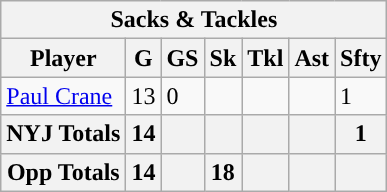<table class="wikitable">
<tr>
<th colspan="7">Sacks & Tackles</th>
</tr>
<tr>
<th>Player</th>
<th>G</th>
<th>GS</th>
<th>Sk</th>
<th>Tkl</th>
<th>Ast</th>
<th>Sfty</th>
</tr>
<tr>
<td><a href='#'>Paul Crane</a></td>
<td>13</td>
<td>0</td>
<td></td>
<td></td>
<td></td>
<td>1</td>
</tr>
<tr>
<th><strong>NYJ Totals</strong></th>
<th>14</th>
<th></th>
<th></th>
<th></th>
<th></th>
<th>1</th>
</tr>
<tr>
<th><strong>Opp Totals</strong></th>
<th>14</th>
<th></th>
<th>18</th>
<th></th>
<th></th>
<th></th>
</tr>
</table>
